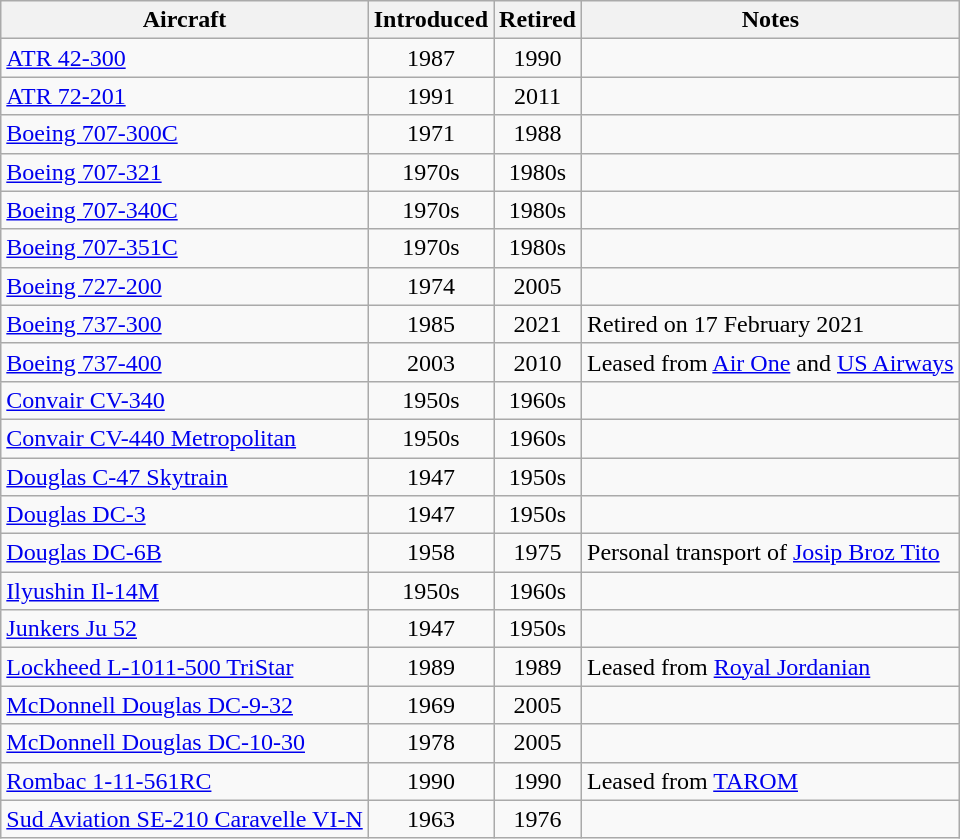<table class="wikitable" style="margin:auto">
<tr>
<th>Aircraft</th>
<th>Introduced</th>
<th>Retired</th>
<th>Notes</th>
</tr>
<tr>
<td><a href='#'>ATR 42-300</a></td>
<td style="text-align:center">1987</td>
<td style="text-align:center">1990</td>
<td></td>
</tr>
<tr>
<td><a href='#'>ATR 72-201</a></td>
<td style="text-align:center">1991</td>
<td style="text-align:center">2011</td>
<td></td>
</tr>
<tr>
<td><a href='#'>Boeing 707-300C</a></td>
<td style="text-align:center">1971</td>
<td style="text-align:center">1988</td>
<td></td>
</tr>
<tr>
<td><a href='#'>Boeing 707-321</a></td>
<td style="text-align:center">1970s</td>
<td style="text-align:center">1980s</td>
<td></td>
</tr>
<tr>
<td><a href='#'>Boeing 707-340C</a></td>
<td style="text-align:center">1970s</td>
<td style="text-align:center">1980s</td>
<td></td>
</tr>
<tr>
<td><a href='#'>Boeing 707-351C</a></td>
<td style="text-align:center">1970s</td>
<td style="text-align:center">1980s</td>
<td></td>
</tr>
<tr>
<td><a href='#'>Boeing 727-200</a></td>
<td style="text-align:center">1974</td>
<td style="text-align:center">2005</td>
<td></td>
</tr>
<tr>
<td><a href='#'>Boeing 737-300</a></td>
<td style="text-align:center">1985</td>
<td style="text-align:center">2021</td>
<td>Retired on 17 February 2021 </td>
</tr>
<tr>
<td><a href='#'>Boeing 737-400</a></td>
<td style="text-align:center">2003</td>
<td style="text-align:center">2010</td>
<td>Leased from <a href='#'>Air One</a> and <a href='#'>US Airways</a></td>
</tr>
<tr>
<td><a href='#'>Convair CV-340</a></td>
<td style="text-align:center">1950s</td>
<td style="text-align:center">1960s</td>
<td></td>
</tr>
<tr>
<td><a href='#'>Convair CV-440 Metropolitan</a></td>
<td style="text-align:center">1950s</td>
<td style="text-align:center">1960s</td>
<td></td>
</tr>
<tr>
<td><a href='#'>Douglas C-47 Skytrain</a></td>
<td style="text-align:center">1947</td>
<td style="text-align:center">1950s</td>
<td></td>
</tr>
<tr>
<td><a href='#'>Douglas DC-3</a></td>
<td style="text-align:center">1947</td>
<td style="text-align:center">1950s</td>
<td></td>
</tr>
<tr>
<td><a href='#'>Douglas DC-6B</a></td>
<td style="text-align:center">1958</td>
<td style="text-align:center">1975</td>
<td>Personal transport of <a href='#'>Josip Broz Tito</a></td>
</tr>
<tr>
<td><a href='#'>Ilyushin Il-14M</a></td>
<td style="text-align:center">1950s</td>
<td style="text-align:center">1960s</td>
<td></td>
</tr>
<tr>
<td><a href='#'>Junkers Ju 52</a></td>
<td style="text-align:center">1947</td>
<td style="text-align:center">1950s</td>
<td></td>
</tr>
<tr>
<td><a href='#'>Lockheed L-1011-500 TriStar</a></td>
<td style="text-align:center">1989</td>
<td style="text-align:center">1989</td>
<td>Leased from <a href='#'>Royal Jordanian</a></td>
</tr>
<tr>
<td><a href='#'>McDonnell Douglas DC-9-32</a></td>
<td style="text-align:center">1969</td>
<td style="text-align:center">2005</td>
<td></td>
</tr>
<tr>
<td><a href='#'>McDonnell Douglas DC-10-30</a></td>
<td style="text-align:center">1978</td>
<td style="text-align:center">2005</td>
<td></td>
</tr>
<tr>
<td><a href='#'>Rombac 1-11-561RC</a></td>
<td style="text-align:center">1990</td>
<td style="text-align:center">1990</td>
<td>Leased from <a href='#'>TAROM</a></td>
</tr>
<tr>
<td><a href='#'>Sud Aviation SE-210 Caravelle VI-N</a></td>
<td style="text-align:center">1963</td>
<td style="text-align:center">1976</td>
<td></td>
</tr>
</table>
